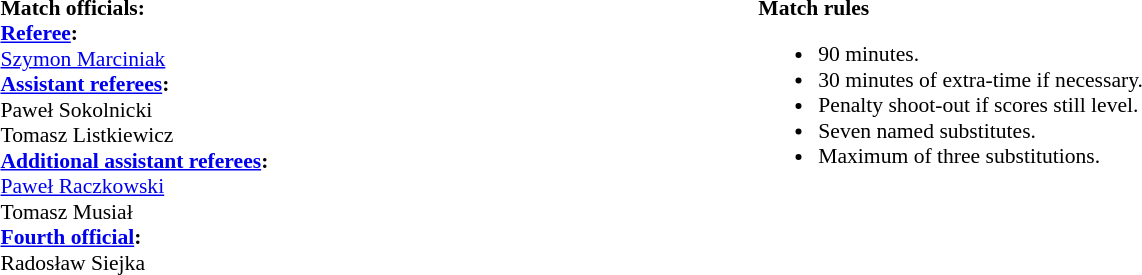<table style="width:100%;font-size:90%">
<tr>
<td><br><strong>Match officials:</strong><br>
<strong><a href='#'>Referee</a>:</strong>
<br><a href='#'>Szymon Marciniak</a>
<br><strong><a href='#'>Assistant referees</a>:</strong>
<br>Paweł Sokolnicki
<br>Tomasz Listkiewicz
<br><strong><a href='#'>Additional assistant referees</a>:</strong>
<br><a href='#'>Paweł Raczkowski</a>
<br>Tomasz Musiał
<br><strong><a href='#'>Fourth official</a>:</strong>
<br>Radosław Siejka</td>
<td style="width:60%; vertical-align:top;"><br><strong>Match rules</strong><ul><li>90 minutes.</li><li>30 minutes of extra-time if necessary.</li><li>Penalty shoot-out if scores still level.</li><li>Seven named substitutes.</li><li>Maximum of three substitutions.</li></ul></td>
</tr>
</table>
